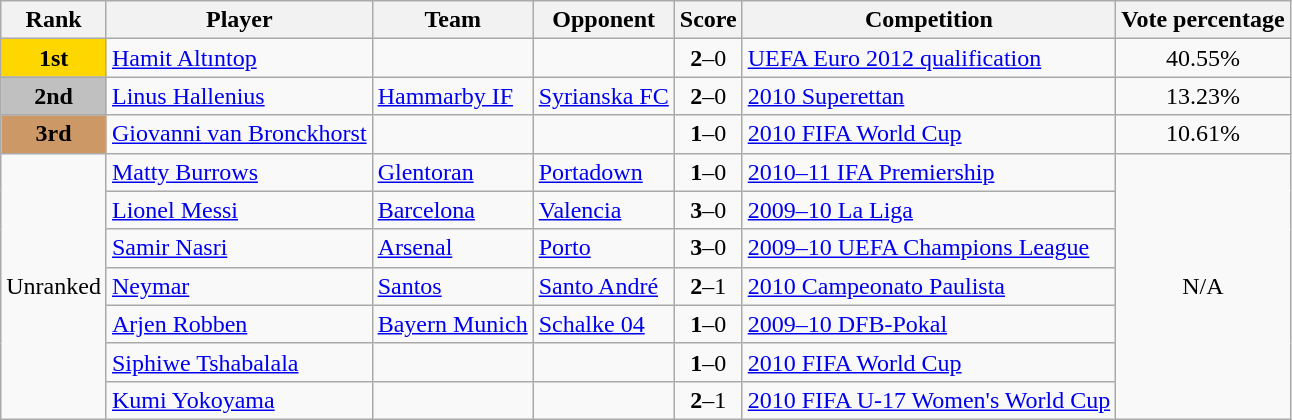<table class="wikitable">
<tr>
<th>Rank</th>
<th>Player</th>
<th>Team</th>
<th>Opponent</th>
<th>Score</th>
<th>Competition</th>
<th>Vote percentage </th>
</tr>
<tr>
<td scope=col style="background-color: gold" align="center"><strong>1st</strong></td>
<td> <a href='#'>Hamit Altıntop</a></td>
<td></td>
<td></td>
<td align="center"><strong>2</strong>–0</td>
<td><a href='#'>UEFA Euro 2012 qualification</a></td>
<td align="center">40.55%</td>
</tr>
<tr>
<td scope=col style="background-color: silver" align="center"><strong>2nd</strong></td>
<td> <a href='#'>Linus Hallenius</a></td>
<td> <a href='#'>Hammarby IF</a></td>
<td> <a href='#'>Syrianska FC</a></td>
<td align="center"><strong>2</strong>–0</td>
<td><a href='#'>2010 Superettan</a></td>
<td align="center">13.23%</td>
</tr>
<tr>
<td scope=col style="background-color: #cc9966" align="center"><strong>3rd</strong></td>
<td> <a href='#'>Giovanni van Bronckhorst</a></td>
<td></td>
<td></td>
<td align="center"><strong>1</strong>–0</td>
<td><a href='#'>2010 FIFA World Cup</a></td>
<td align="center">10.61%</td>
</tr>
<tr>
<td rowspan="7" align="center">Unranked</td>
<td> <a href='#'>Matty Burrows</a></td>
<td> <a href='#'>Glentoran</a></td>
<td> <a href='#'>Portadown</a></td>
<td align="center"><strong>1</strong>–0</td>
<td><a href='#'>2010–11 IFA Premiership</a></td>
<td rowspan="7" align="center">N/A</td>
</tr>
<tr>
<td> <a href='#'>Lionel Messi</a></td>
<td> <a href='#'>Barcelona</a></td>
<td> <a href='#'>Valencia</a></td>
<td align="center"><strong>3</strong>–0</td>
<td><a href='#'>2009–10 La Liga</a></td>
</tr>
<tr>
<td> <a href='#'>Samir Nasri</a></td>
<td> <a href='#'>Arsenal</a></td>
<td> <a href='#'>Porto</a></td>
<td align="center"><strong>3</strong>–0</td>
<td><a href='#'>2009–10 UEFA Champions League</a></td>
</tr>
<tr>
<td> <a href='#'>Neymar</a></td>
<td> <a href='#'>Santos</a></td>
<td> <a href='#'>Santo André</a></td>
<td align="center"><strong>2</strong>–1</td>
<td><a href='#'>2010 Campeonato Paulista</a></td>
</tr>
<tr>
<td> <a href='#'>Arjen Robben</a></td>
<td> <a href='#'>Bayern Munich</a></td>
<td> <a href='#'>Schalke 04</a></td>
<td align="center"><strong>1</strong>–0</td>
<td><a href='#'>2009–10 DFB-Pokal</a></td>
</tr>
<tr>
<td> <a href='#'>Siphiwe Tshabalala</a></td>
<td></td>
<td></td>
<td align="center"><strong>1</strong>–0</td>
<td><a href='#'>2010 FIFA World Cup</a></td>
</tr>
<tr>
<td> <a href='#'>Kumi Yokoyama</a></td>
<td></td>
<td></td>
<td align="center"><strong>2</strong>–1</td>
<td><a href='#'>2010 FIFA U-17 Women's World Cup</a></td>
</tr>
</table>
